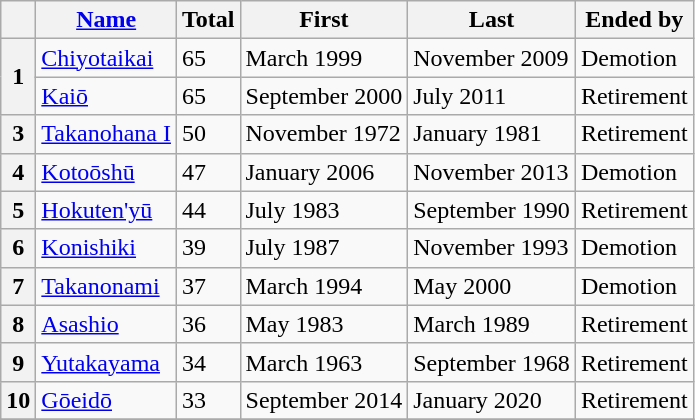<table class="wikitable">
<tr>
<th></th>
<th><a href='#'>Name</a></th>
<th>Total</th>
<th>First</th>
<th>Last</th>
<th>Ended by</th>
</tr>
<tr>
<th rowspan=2>1</th>
<td><a href='#'>Chiyotaikai</a></td>
<td>65</td>
<td>March 1999</td>
<td>November 2009</td>
<td>Demotion</td>
</tr>
<tr>
<td><a href='#'>Kaiō</a></td>
<td>65</td>
<td>September 2000</td>
<td>July 2011</td>
<td>Retirement</td>
</tr>
<tr>
<th>3</th>
<td><a href='#'>Takanohana I</a></td>
<td>50</td>
<td>November 1972</td>
<td>January 1981</td>
<td>Retirement</td>
</tr>
<tr>
<th>4</th>
<td><a href='#'>Kotoōshū</a></td>
<td>47</td>
<td>January 2006</td>
<td>November 2013</td>
<td>Demotion</td>
</tr>
<tr>
<th>5</th>
<td><a href='#'>Hokuten'yū</a></td>
<td>44</td>
<td>July 1983</td>
<td>September 1990</td>
<td>Retirement</td>
</tr>
<tr>
<th>6</th>
<td><a href='#'>Konishiki</a></td>
<td>39</td>
<td>July 1987</td>
<td>November 1993</td>
<td>Demotion</td>
</tr>
<tr>
<th>7</th>
<td><a href='#'>Takanonami</a></td>
<td>37</td>
<td>March 1994</td>
<td>May 2000</td>
<td>Demotion</td>
</tr>
<tr>
<th>8</th>
<td><a href='#'>Asashio</a></td>
<td>36</td>
<td>May 1983</td>
<td>March 1989</td>
<td>Retirement</td>
</tr>
<tr>
<th>9</th>
<td><a href='#'>Yutakayama</a></td>
<td>34</td>
<td>March 1963</td>
<td>September 1968</td>
<td>Retirement</td>
</tr>
<tr>
<th>10</th>
<td><a href='#'>Gōeidō</a></td>
<td>33</td>
<td>September 2014</td>
<td>January 2020</td>
<td>Retirement</td>
</tr>
<tr>
</tr>
</table>
